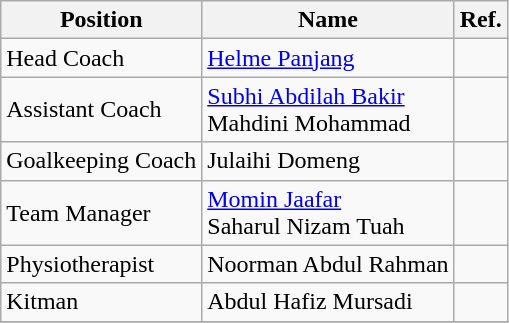<table class="wikitable">
<tr>
<th>Position</th>
<th>Name</th>
<th>Ref.</th>
</tr>
<tr>
<td>Head Coach</td>
<td> <a href='#'>Helme Panjang</a></td>
<td></td>
</tr>
<tr>
<td>Assistant Coach</td>
<td> <a href='#'>Subhi Abdilah Bakir</a><br>  Mahdini Mohammad</td>
<td></td>
</tr>
<tr>
<td>Goalkeeping Coach</td>
<td> Julaihi Domeng</td>
<td></td>
</tr>
<tr>
<td>Team Manager</td>
<td> <a href='#'>Momin Jaafar</a><br>  Saharul Nizam Tuah</td>
<td></td>
</tr>
<tr>
<td>Physiotherapist</td>
<td> Noorman Abdul Rahman</td>
<td></td>
</tr>
<tr>
<td>Kitman</td>
<td> Abdul Hafiz Mursadi</td>
<td></td>
</tr>
<tr>
</tr>
</table>
